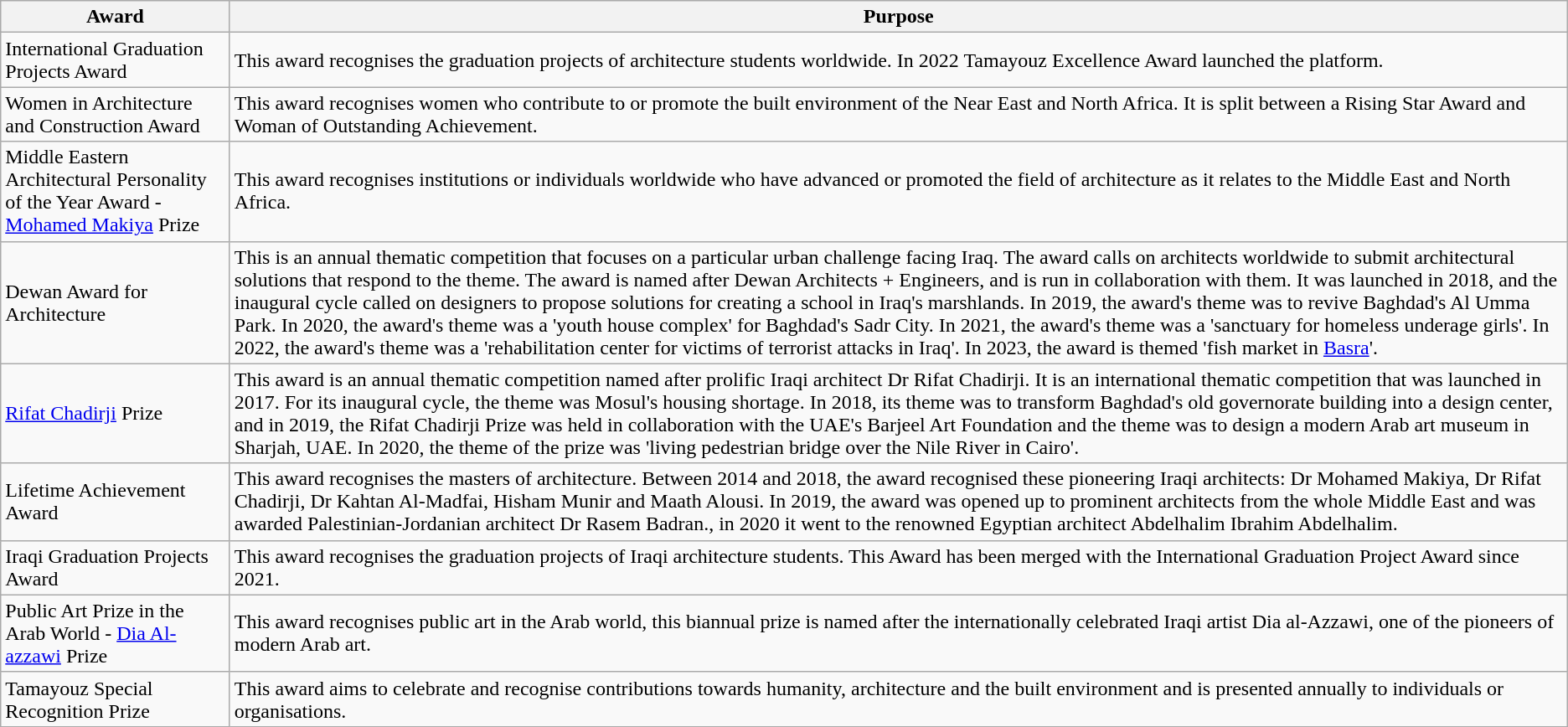<table class="wikitable">
<tr>
<th>Award</th>
<th>Purpose</th>
</tr>
<tr>
<td>International Graduation Projects Award</td>
<td>This award recognises the graduation projects of architecture students worldwide.  In 2022 Tamayouz Excellence Award launched the  platform.</td>
</tr>
<tr>
<td>Women in Architecture and Construction Award</td>
<td>This award recognises women who contribute to or promote the built environment of the Near East and North Africa. It is split between a Rising Star Award and Woman of Outstanding Achievement.</td>
</tr>
<tr>
<td>Middle Eastern Architectural Personality of the Year Award - <a href='#'>Mohamed Makiya</a> Prize</td>
<td>This award recognises institutions or individuals worldwide who have advanced or promoted the field of architecture as it relates to the Middle East and North Africa.</td>
</tr>
<tr>
<td>Dewan Award for Architecture</td>
<td>This is an annual thematic competition that focuses on a particular urban challenge facing Iraq. The award calls on architects worldwide to submit architectural solutions that respond to the theme. The award is named after Dewan Architects + Engineers, and is run in collaboration with them. It was launched in 2018, and the inaugural cycle called on designers to propose solutions for creating a school in Iraq's marshlands. In 2019, the award's theme was to revive Baghdad's Al Umma Park. In 2020, the award's theme was a 'youth house complex' for Baghdad's Sadr City. In 2021, the award's theme was a 'sanctuary for homeless underage girls'. In 2022, the award's theme was a 'rehabilitation center for victims of terrorist attacks in Iraq'. In 2023, the award is themed 'fish market in <a href='#'>Basra</a>'.</td>
</tr>
<tr>
<td><a href='#'>Rifat Chadirji</a> Prize</td>
<td>This award is an annual thematic competition named after prolific Iraqi architect Dr Rifat Chadirji. It is an international thematic competition that was launched in 2017. For its inaugural cycle, the theme was Mosul's housing shortage. In 2018, its theme was to transform Baghdad's old governorate building into a design center, and in 2019, the Rifat Chadirji Prize was held in collaboration with the UAE's Barjeel Art Foundation and the theme was to design a modern Arab art museum in Sharjah, UAE. In 2020, the theme of the prize was 'living pedestrian bridge over the Nile River in Cairo'.</td>
</tr>
<tr>
<td>Lifetime Achievement Award</td>
<td>This award recognises the masters of architecture. Between 2014 and 2018, the award recognised these pioneering Iraqi architects: Dr Mohamed Makiya, Dr Rifat Chadirji, Dr Kahtan Al-Madfai, Hisham Munir and Maath Alousi. In 2019, the award was opened up to prominent architects from the whole Middle East and was awarded Palestinian-Jordanian architect Dr Rasem Badran., in 2020 it went to the renowned Egyptian architect Abdelhalim Ibrahim Abdelhalim.</td>
</tr>
<tr>
<td>Iraqi Graduation Projects Award</td>
<td>This award recognises the graduation projects of Iraqi architecture students.  This Award has been merged with the International Graduation Project Award since 2021.</td>
</tr>
<tr>
<td>Public Art Prize in the Arab World - <a href='#'>Dia Al-azzawi</a> Prize</td>
<td>This award recognises public art in the Arab world, this biannual prize is named after the internationally celebrated Iraqi artist Dia al-Azzawi, one of the pioneers of modern Arab art.</td>
</tr>
<tr>
<td>Tamayouz Special Recognition Prize</td>
<td>This award aims to celebrate and recognise contributions towards humanity, architecture and the built environment and is presented annually to individuals or organisations.</td>
</tr>
</table>
